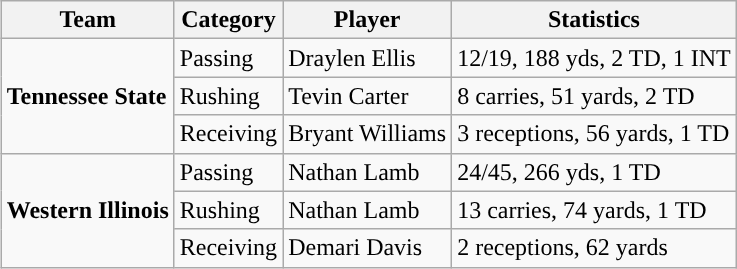<table class="wikitable" style="float: right;">
<tr>
<th>Team</th>
<th>Category</th>
<th>Player</th>
<th>Statistics</th>
</tr>
<tr>
<td rowspan=3><strong>Tennessee State</strong></td>
<td>Passing</td>
<td>Draylen Ellis</td>
<td>12/19, 188 yds, 2 TD, 1 INT</td>
</tr>
<tr>
<td>Rushing</td>
<td>Tevin Carter</td>
<td>8 carries, 51 yards, 2 TD</td>
</tr>
<tr>
<td>Receiving</td>
<td>Bryant Williams</td>
<td>3 receptions, 56 yards, 1 TD</td>
</tr>
<tr>
<td rowspan=3><strong>Western Illinois</strong></td>
<td>Passing</td>
<td>Nathan Lamb</td>
<td>24/45, 266 yds, 1 TD</td>
</tr>
<tr>
<td>Rushing</td>
<td>Nathan Lamb</td>
<td>13 carries, 74 yards, 1 TD</td>
</tr>
<tr>
<td>Receiving</td>
<td>Demari Davis</td>
<td>2 receptions, 62 yards</td>
</tr>
</table>
